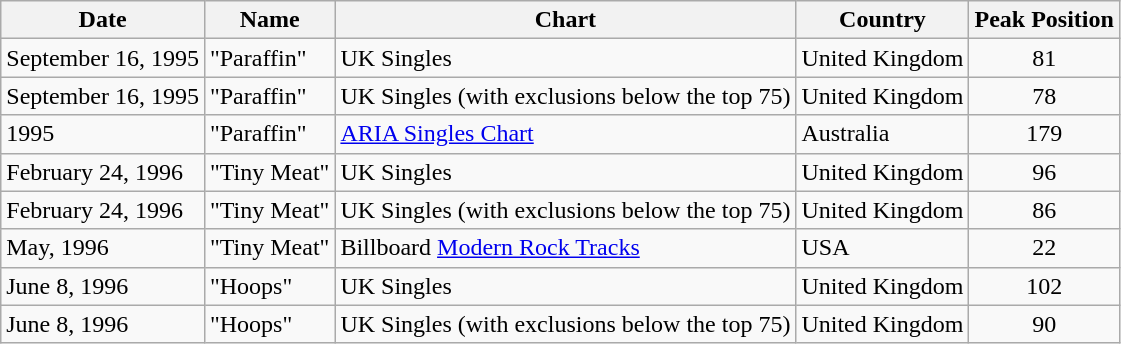<table class="wikitable">
<tr>
<th>Date</th>
<th>Name</th>
<th>Chart</th>
<th>Country</th>
<th>Peak Position</th>
</tr>
<tr>
<td>September 16, 1995</td>
<td>"Paraffin"</td>
<td>UK Singles</td>
<td>United Kingdom</td>
<td align="center">81</td>
</tr>
<tr>
<td>September 16, 1995</td>
<td>"Paraffin"</td>
<td>UK Singles (with exclusions below the top 75)</td>
<td>United Kingdom</td>
<td align="center">78</td>
</tr>
<tr>
<td>1995</td>
<td>"Paraffin"</td>
<td><a href='#'>ARIA Singles Chart</a></td>
<td>Australia</td>
<td align="center">179</td>
</tr>
<tr>
<td>February 24, 1996</td>
<td>"Tiny Meat"</td>
<td>UK Singles</td>
<td>United Kingdom</td>
<td align="center">96</td>
</tr>
<tr>
<td>February 24, 1996</td>
<td>"Tiny Meat"</td>
<td>UK Singles (with exclusions below the top 75)</td>
<td>United Kingdom</td>
<td align="center">86</td>
</tr>
<tr>
<td>May, 1996</td>
<td>"Tiny Meat"</td>
<td>Billboard <a href='#'>Modern Rock Tracks</a></td>
<td>USA</td>
<td align="center">22</td>
</tr>
<tr>
<td>June 8, 1996</td>
<td>"Hoops"</td>
<td>UK Singles</td>
<td>United Kingdom</td>
<td align="center">102</td>
</tr>
<tr>
<td>June 8, 1996</td>
<td>"Hoops"</td>
<td>UK Singles (with exclusions below the top 75)</td>
<td>United Kingdom</td>
<td align="center">90</td>
</tr>
</table>
